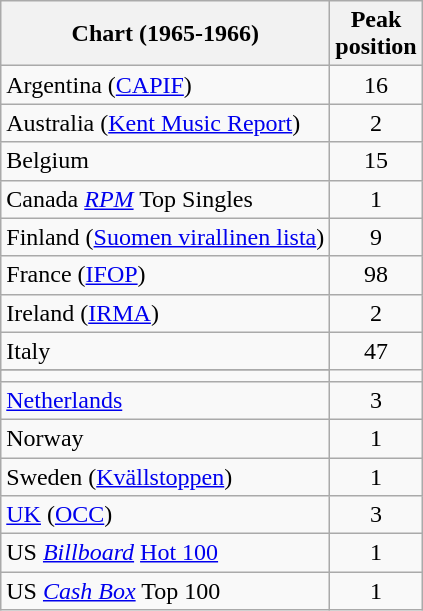<table class="wikitable sortable">
<tr>
<th>Chart (1965-1966)</th>
<th>Peak<br>position</th>
</tr>
<tr>
<td>Argentina (<a href='#'>CAPIF</a>) </td>
<td align="center">16</td>
</tr>
<tr>
<td>Australia (<a href='#'>Kent Music Report</a>)</td>
<td style="text-align:center;">2</td>
</tr>
<tr>
<td>Belgium</td>
<td style="text-align:center;">15</td>
</tr>
<tr>
<td>Canada <em><a href='#'>RPM</a></em> Top Singles</td>
<td style="text-align:center;">1</td>
</tr>
<tr>
<td>Finland (<a href='#'>Suomen virallinen lista</a>)</td>
<td align="center">9</td>
</tr>
<tr>
<td>France (<a href='#'>IFOP</a>)</td>
<td align="center">98</td>
</tr>
<tr>
<td>Ireland (<a href='#'>IRMA</a>)</td>
<td style="text-align:center;">2</td>
</tr>
<tr>
<td>Italy</td>
<td style="text-align:center;">47</td>
</tr>
<tr>
</tr>
<tr>
<td></td>
</tr>
<tr>
<td><a href='#'>Netherlands</a></td>
<td style="text-align:center;">3</td>
</tr>
<tr>
<td>Norway</td>
<td style="text-align:center;">1</td>
</tr>
<tr>
<td>Sweden (<a href='#'>Kvällstoppen</a>)</td>
<td style="text-align:center;">1</td>
</tr>
<tr>
<td><a href='#'>UK</a> (<a href='#'>OCC</a>)</td>
<td style="text-align:center;">3</td>
</tr>
<tr>
<td>US <em><a href='#'>Billboard</a></em> <a href='#'>Hot 100</a></td>
<td style="text-align:center;">1</td>
</tr>
<tr>
<td>US <a href='#'><em>Cash Box</em></a> Top 100</td>
<td align="center">1</td>
</tr>
</table>
